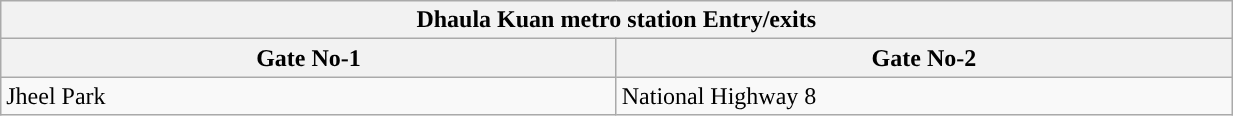<table class="wikitable" center;" width="65%">
<tr>
<th align="center" colspan="5" style="background:#"><span>Dhaula Kuan metro station Entry/exits</span></th>
</tr>
<tr>
<th style="width:15%;">Gate No-1 </th>
<th style="width:15%;">Gate No-2 </th>
</tr>
<tr>
<td>Jheel Park</td>
<td>National Highway 8</td>
</tr>
</table>
